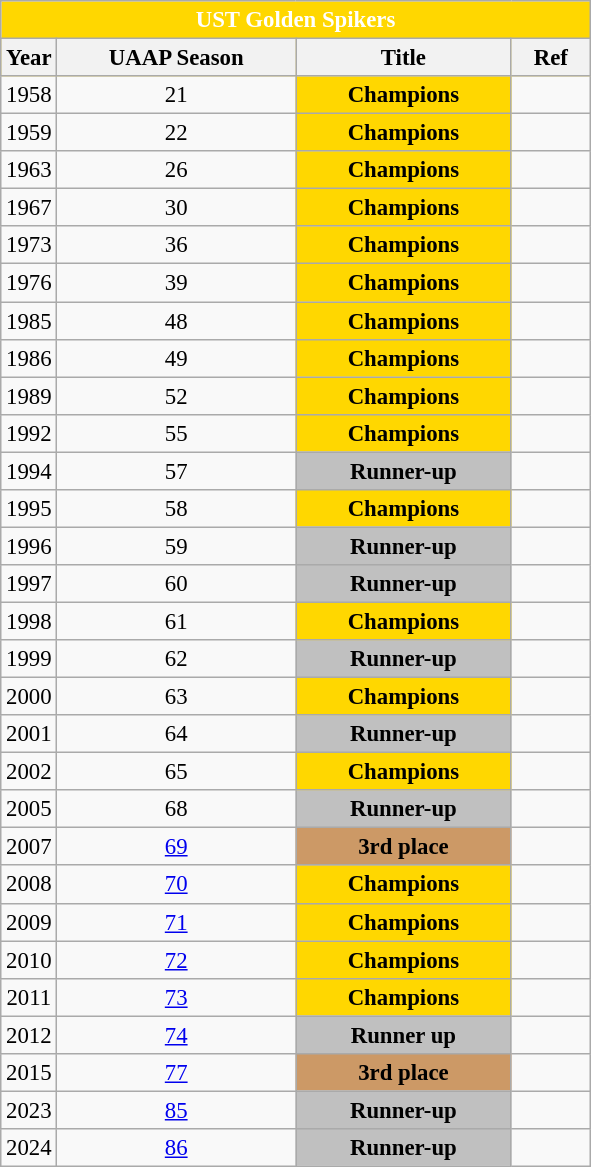<table class="wikitable sortable" style="font-size:95%; text-align:left;">
<tr>
<th colspan="4" style= "background: gold; color: white; text-align: center"><strong>UST Golden Spikers</strong></th>
</tr>
<tr style="background: gold; color: black">
<th style= "align=center; width:1em;">Year</th>
<th style= "align=center;width:10em;">UAAP Season</th>
<th style= "align=center; width:9em;">Title</th>
<th style= "align=center; width:3em;">Ref</th>
</tr>
<tr align=center>
<td>1958</td>
<td>21</td>
<td style="background:gold;"><strong>Champions</strong></td>
<td></td>
</tr>
<tr align=center>
<td>1959</td>
<td>22</td>
<td style="background:gold;"><strong>Champions</strong></td>
<td></td>
</tr>
<tr align=center>
<td>1963</td>
<td>26</td>
<td style="background:gold;"><strong>Champions</strong></td>
<td></td>
</tr>
<tr align=center>
<td>1967</td>
<td>30</td>
<td style="background:gold;"><strong>Champions</strong></td>
<td></td>
</tr>
<tr align=center>
<td>1973</td>
<td>36</td>
<td style="background:gold;"><strong>Champions</strong></td>
<td></td>
</tr>
<tr align=center>
<td>1976</td>
<td>39</td>
<td style="background:gold;"><strong>Champions</strong></td>
<td></td>
</tr>
<tr align=center>
<td>1985</td>
<td>48</td>
<td style="background:gold;"><strong>Champions</strong></td>
<td></td>
</tr>
<tr align=center>
<td>1986</td>
<td>49</td>
<td style="background:gold;"><strong>Champions</strong></td>
<td></td>
</tr>
<tr align=center>
<td>1989</td>
<td>52</td>
<td style="background:gold;"><strong>Champions</strong></td>
<td></td>
</tr>
<tr align=center>
<td>1992</td>
<td>55</td>
<td style="background:gold;"><strong>Champions</strong></td>
<td></td>
</tr>
<tr align=center>
<td>1994</td>
<td>57</td>
<td style="background: silver;"><strong>Runner-up</strong></td>
<td></td>
</tr>
<tr align=center>
<td>1995</td>
<td>58</td>
<td style="background:gold;"><strong>Champions</strong></td>
<td></td>
</tr>
<tr align=center>
<td>1996</td>
<td>59</td>
<td style="background:silver;"><strong>Runner-up</strong></td>
<td></td>
</tr>
<tr align=center>
<td>1997</td>
<td>60</td>
<td style="background:silver;"><strong>Runner-up</strong></td>
<td></td>
</tr>
<tr align=center>
<td>1998</td>
<td>61</td>
<td style="background:gold;"><strong>Champions</strong></td>
<td></td>
</tr>
<tr align=center>
<td>1999</td>
<td>62</td>
<td style="background:silver;"><strong>Runner-up</strong></td>
<td></td>
</tr>
<tr align=center>
<td>2000</td>
<td>63</td>
<td style="background:gold;"><strong>Champions</strong></td>
<td></td>
</tr>
<tr align=center>
<td>2001</td>
<td>64</td>
<td style="background:silver;"><strong>Runner-up</strong></td>
<td></td>
</tr>
<tr align=center>
<td>2002</td>
<td>65</td>
<td style="background:gold;"><strong>Champions</strong></td>
<td></td>
</tr>
<tr align=center>
<td>2005</td>
<td>68</td>
<td style="background:silver;"><strong>Runner-up</strong></td>
<td></td>
</tr>
<tr align=center>
<td>2007</td>
<td><a href='#'>69</a></td>
<td style="background: #c96;"><strong>3rd place</strong></td>
<td></td>
</tr>
<tr align=center>
<td>2008</td>
<td><a href='#'>70</a></td>
<td style="background:gold;"><strong>Champions</strong></td>
<td></td>
</tr>
<tr align=center>
<td>2009</td>
<td><a href='#'>71</a></td>
<td style="background:gold;"><strong>Champions</strong></td>
<td></td>
</tr>
<tr align=center>
<td>2010</td>
<td><a href='#'>72</a></td>
<td style="background:gold;"><strong>Champions</strong></td>
<td></td>
</tr>
<tr align=center>
<td>2011</td>
<td><a href='#'>73</a></td>
<td style="background:gold;"><strong>Champions</strong></td>
<td></td>
</tr>
<tr align=center>
<td>2012</td>
<td><a href='#'>74</a></td>
<td style="background:silver;"><strong>Runner up</strong></td>
<td></td>
</tr>
<tr align=center>
<td>2015</td>
<td><a href='#'>77</a></td>
<td style="background: #c96;"><strong>3rd place</strong></td>
<td></td>
</tr>
<tr align=center>
<td>2023</td>
<td><a href='#'>85</a></td>
<td style="background:silver;"><strong>Runner-up</strong></td>
<td></td>
</tr>
<tr align=center>
<td>2024</td>
<td><a href='#'>86</a></td>
<td style="background:silver;"><strong>Runner-up</strong></td>
<td></td>
</tr>
</table>
